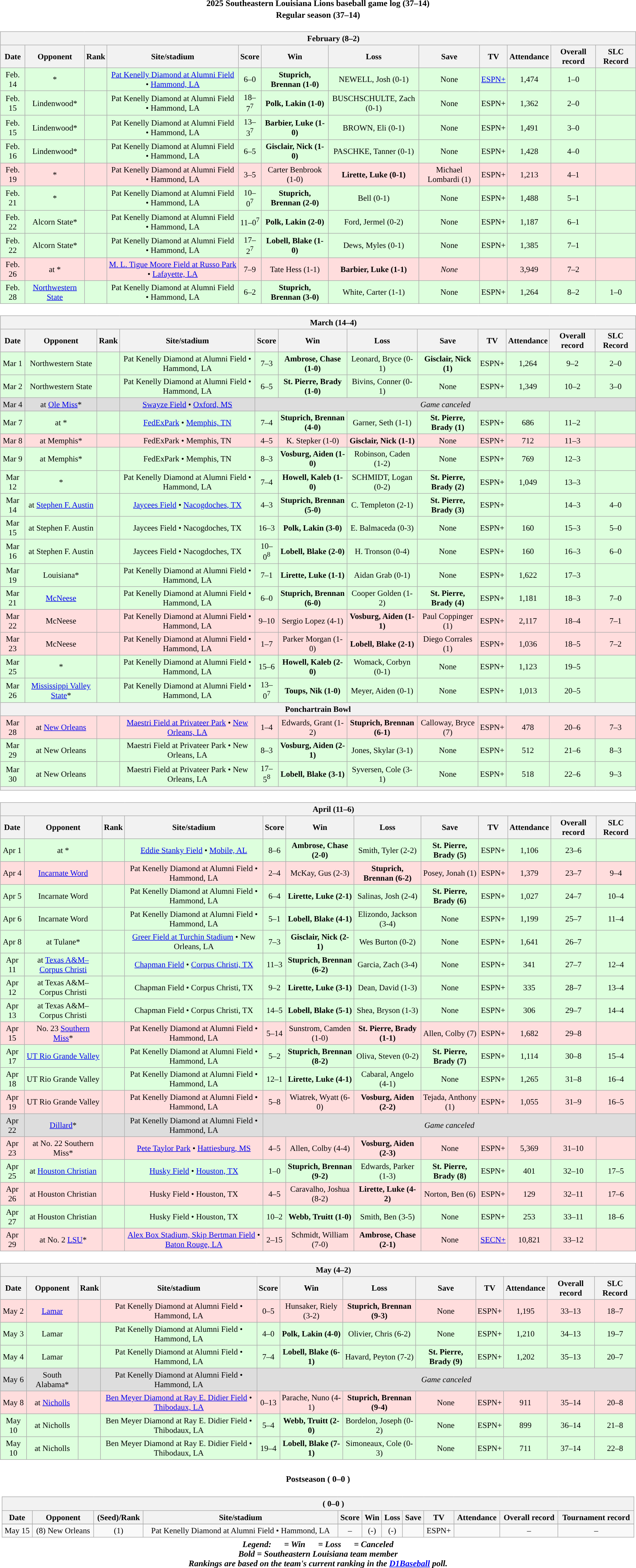<table class="toccolours" width=95% style="clear:both; margin:1.5em auto; text-align:center;">
<tr>
<th colspan=2>2025 Southeastern Louisiana Lions baseball game log (37–14)</th>
</tr>
<tr>
<th colspan=2>Regular season (37–14)</th>
</tr>
<tr valign="top">
<td><br><table class="wikitable collapsible collapsed" style="margin:auto; width:100%; text-align:center; font-size:95%">
<tr>
<th colspan=12 style="padding-left:4em;">February (8–2)</th>
</tr>
<tr>
<th>Date</th>
<th>Opponent</th>
<th>Rank</th>
<th>Site/stadium</th>
<th>Score</th>
<th>Win</th>
<th>Loss</th>
<th>Save</th>
<th>TV</th>
<th>Attendance</th>
<th>Overall record</th>
<th>SLC Record</th>
</tr>
<tr align="center" bgcolor=#ddffdd>
<td>Feb. 14</td>
<td>*</td>
<td></td>
<td><a href='#'>Pat Kenelly Diamond at Alumni Field</a> • <a href='#'>Hammond, LA</a></td>
<td>6–0</td>
<td><strong>Stuprich, Brennan (1-0)</strong></td>
<td>NEWELL, Josh (0-1)</td>
<td>None</td>
<td><a href='#'>ESPN+</a></td>
<td>1,474</td>
<td>1–0</td>
<td></td>
</tr>
<tr align="center" bgcolor=#ddffdd>
<td>Feb. 15</td>
<td>Lindenwood*</td>
<td></td>
<td>Pat Kenelly Diamond at Alumni Field • Hammond, LA</td>
<td>18–7<sup>7</sup></td>
<td><strong>Polk, Lakin (1-0)</strong></td>
<td>BUSCHSCHULTE, Zach (0-1)</td>
<td>None</td>
<td>ESPN+</td>
<td>1,362</td>
<td>2–0</td>
<td></td>
</tr>
<tr align="center" bgcolor=#ddffdd>
<td>Feb. 15</td>
<td>Lindenwood*</td>
<td></td>
<td>Pat Kenelly Diamond at Alumni Field • Hammond, LA</td>
<td>13–3<sup>7</sup></td>
<td><strong>Barbier, Luke (1-0)</strong></td>
<td>BROWN, Eli (0-1)</td>
<td>None</td>
<td>ESPN+</td>
<td>1,491</td>
<td>3–0</td>
<td></td>
</tr>
<tr align="center" bgcolor=#ddffdd>
<td>Feb. 16</td>
<td>Lindenwood*</td>
<td></td>
<td>Pat Kenelly Diamond at Alumni Field • Hammond, LA</td>
<td>6–5</td>
<td><strong>Gisclair, Nick (1-0)</strong></td>
<td>PASCHKE, Tanner (0-1)</td>
<td>None</td>
<td>ESPN+</td>
<td>1,428</td>
<td>4–0</td>
<td></td>
</tr>
<tr align="center" bgcolor=#ffdddd>
<td>Feb. 19</td>
<td>*</td>
<td></td>
<td>Pat Kenelly Diamond at Alumni Field • Hammond, LA</td>
<td>3–5</td>
<td>Carter Benbrook (1-0)</td>
<td><strong>Lirette, Luke (0-1)</strong></td>
<td>Michael Lombardi (1)</td>
<td>ESPN+</td>
<td>1,213</td>
<td>4–1</td>
<td></td>
</tr>
<tr align="center" bgcolor=#ddffdd>
<td>Feb. 21</td>
<td>*</td>
<td></td>
<td>Pat Kenelly Diamond at Alumni Field • Hammond, LA</td>
<td>10–0<sup>7</sup></td>
<td><strong>Stuprich, Brennan (2-0)</strong></td>
<td>Bell (0-1)</td>
<td>None</td>
<td>ESPN+</td>
<td>1,488</td>
<td>5–1</td>
<td></td>
</tr>
<tr align="center" bgcolor=#ddffdd>
<td>Feb. 22</td>
<td>Alcorn State*</td>
<td></td>
<td>Pat Kenelly Diamond at Alumni Field • Hammond, LA</td>
<td>11–0<sup>7</sup></td>
<td><strong>Polk, Lakin (2-0)</strong></td>
<td>Ford, Jermel (0-2)</td>
<td>None</td>
<td>ESPN+</td>
<td>1,187</td>
<td>6–1</td>
<td></td>
</tr>
<tr align="center" bgcolor=#ddffdd>
<td>Feb. 22</td>
<td>Alcorn State*</td>
<td></td>
<td>Pat Kenelly Diamond at Alumni Field • Hammond, LA</td>
<td>17–2<sup>7</sup></td>
<td><strong>Lobell, Blake (1-0)</strong></td>
<td>Dews, Myles (0-1)</td>
<td>None</td>
<td>ESPN+</td>
<td>1,385</td>
<td>7–1</td>
<td></td>
</tr>
<tr align="center" bgcolor=#ffdddd>
<td>Feb. 26</td>
<td>at *</td>
<td></td>
<td><a href='#'>M. L. Tigue Moore Field at Russo Park</a> • <a href='#'>Lafayette, LA</a></td>
<td>7–9</td>
<td>Tate Hess (1-1)</td>
<td><strong>Barbier, Luke (1-1)</strong></td>
<td><em>None</em></td>
<td></td>
<td>3,949</td>
<td>7–2</td>
<td></td>
</tr>
<tr align="center" bgcolor=#ddffdd>
<td>Feb. 28</td>
<td><a href='#'>Northwestern State</a></td>
<td></td>
<td>Pat Kenelly Diamond at Alumni Field • Hammond, LA</td>
<td>6–2</td>
<td><strong>Stuprich, Brennan (3-0)</strong></td>
<td>White, Carter (1-1)</td>
<td>None</td>
<td>ESPN+</td>
<td>1,264</td>
<td>8–2</td>
<td>1–0</td>
</tr>
</table>
</td>
</tr>
<tr>
<td><br><table class="wikitable collapsible collapsed" style="margin:auto; width:100%; text-align:center; font-size:95%">
<tr>
<th colspan=12 style="padding-left:4em;">March (14–4)</th>
</tr>
<tr>
<th>Date</th>
<th>Opponent</th>
<th>Rank</th>
<th>Site/stadium</th>
<th>Score</th>
<th>Win</th>
<th>Loss</th>
<th>Save</th>
<th>TV</th>
<th>Attendance</th>
<th>Overall record</th>
<th>SLC Record</th>
</tr>
<tr align="center" bgcolor=#ddffdd>
<td>Mar 1</td>
<td>Northwestern State</td>
<td></td>
<td>Pat Kenelly Diamond at Alumni Field • Hammond, LA</td>
<td>7–3</td>
<td><strong>Ambrose, Chase (1-0)</strong></td>
<td>Leonard, Bryce (0-1)</td>
<td><strong>Gisclair, Nick (1)</strong></td>
<td>ESPN+</td>
<td>1,264</td>
<td>9–2</td>
<td>2–0</td>
</tr>
<tr align="center" bgcolor=#ddffdd>
<td>Mar 2</td>
<td>Northwestern State</td>
<td></td>
<td>Pat Kenelly Diamond at Alumni Field • Hammond, LA</td>
<td>6–5</td>
<td><strong>St. Pierre, Brady (1-0)</strong></td>
<td>Bivins, Conner (0-1)</td>
<td>None</td>
<td>ESPN+</td>
<td>1,349</td>
<td>10–2</td>
<td>3–0</td>
</tr>
<tr align="center" bgcolor=#dddddd>
<td>Mar 4</td>
<td>at <a href='#'>Ole Miss</a>*</td>
<td></td>
<td><a href='#'>Swayze Field</a> • <a href='#'>Oxford, MS</a></td>
<td colspan=8><em>Game canceled</em></td>
</tr>
<tr align="center" bgcolor=#ddffdd>
<td>Mar 7</td>
<td>at *</td>
<td></td>
<td><a href='#'>FedExPark</a> • <a href='#'>Memphis, TN</a></td>
<td>7–4</td>
<td><strong>Stuprich, Brennan (4-0)</strong></td>
<td>Garner, Seth (1-1)</td>
<td><strong>St. Pierre, Brady (1)</strong></td>
<td>ESPN+</td>
<td>686</td>
<td>11–2</td>
<td></td>
</tr>
<tr align="center" bgcolor=#ffdddd>
<td>Mar 8</td>
<td>at Memphis*</td>
<td></td>
<td>FedExPark • Memphis, TN</td>
<td>4–5</td>
<td>K. Stepker (1-0)</td>
<td><strong>Gisclair, Nick (1-1)</strong></td>
<td>None</td>
<td>ESPN+</td>
<td>712</td>
<td>11–3</td>
<td></td>
</tr>
<tr align="center" bgcolor=#ddffdd>
<td>Mar 9</td>
<td>at Memphis*</td>
<td></td>
<td>FedExPark • Memphis, TN</td>
<td>8–3</td>
<td><strong>Vosburg, Aiden (1-0)</strong></td>
<td>Robinson, Caden (1-2)</td>
<td>None</td>
<td>ESPN+</td>
<td>769</td>
<td>12–3</td>
<td></td>
</tr>
<tr align="center" bgcolor=#ddffdd>
<td>Mar 12</td>
<td>*</td>
<td></td>
<td>Pat Kenelly Diamond at Alumni Field • Hammond, LA</td>
<td>7–4</td>
<td><strong>Howell, Kaleb (1-0)</strong></td>
<td>SCHMIDT, Logan (0-2)</td>
<td><strong>St. Pierre, Brady (2)</strong></td>
<td>ESPN+</td>
<td>1,049</td>
<td>13–3</td>
<td></td>
</tr>
<tr align="center" bgcolor=#ddffdd>
<td>Mar 14</td>
<td>at <a href='#'>Stephen F. Austin</a></td>
<td></td>
<td><a href='#'>Jaycees Field</a> • <a href='#'>Nacogdoches, TX</a></td>
<td>4–3</td>
<td><strong>Stuprich, Brennan (5-0)</strong></td>
<td>C. Templeton (2-1)</td>
<td><strong>St. Pierre, Brady (3)</strong></td>
<td>ESPN+</td>
<td> </td>
<td>14–3</td>
<td>4–0</td>
</tr>
<tr align="center" bgcolor=#ddffdd>
<td>Mar 15</td>
<td>at Stephen F. Austin</td>
<td></td>
<td>Jaycees Field • Nacogdoches, TX</td>
<td>16–3</td>
<td><strong>Polk, Lakin (3-0)</strong></td>
<td>E. Balmaceda (0-3)</td>
<td>None</td>
<td>ESPN+</td>
<td>160</td>
<td>15–3</td>
<td>5–0</td>
</tr>
<tr align="center" bgcolor=#ddffdd>
<td>Mar 16</td>
<td>at Stephen F. Austin</td>
<td></td>
<td>Jaycees Field • Nacogdoches, TX</td>
<td>10–0<sup>8</sup></td>
<td><strong>Lobell, Blake (2-0)</strong></td>
<td>H. Tronson (0-4)</td>
<td>None</td>
<td>ESPN+</td>
<td>160</td>
<td>16–3</td>
<td>6–0</td>
</tr>
<tr align="center" bgcolor=#ddffdd>
<td>Mar 19</td>
<td>Louisiana*</td>
<td></td>
<td>Pat Kenelly Diamond at Alumni Field • Hammond, LA</td>
<td>7–1</td>
<td><strong>Lirette, Luke (1-1)</strong></td>
<td>Aidan Grab (0-1)</td>
<td>None</td>
<td>ESPN+</td>
<td>1,622</td>
<td>17–3</td>
<td></td>
</tr>
<tr align="center" bgcolor=#ddffdd>
<td>Mar 21</td>
<td><a href='#'>McNeese</a></td>
<td></td>
<td>Pat Kenelly Diamond at Alumni Field • Hammond, LA</td>
<td>6–0</td>
<td><strong>Stuprich, Brennan (6-0)</strong></td>
<td>Cooper Golden (1-2)</td>
<td><strong>St. Pierre, Brady (4)</strong></td>
<td>ESPN+</td>
<td>1,181</td>
<td>18–3</td>
<td>7–0</td>
</tr>
<tr align="center" bgcolor=#ffdddd>
<td>Mar 22</td>
<td>McNeese</td>
<td></td>
<td>Pat Kenelly Diamond at Alumni Field • Hammond, LA</td>
<td>9–10</td>
<td>Sergio Lopez (4-1)</td>
<td><strong>Vosburg, Aiden (1-1)</strong></td>
<td>Paul Coppinger (1)</td>
<td>ESPN+</td>
<td>2,117</td>
<td>18–4</td>
<td>7–1</td>
</tr>
<tr align="center" bgcolor=#ffdddd>
<td>Mar 23</td>
<td>McNeese</td>
<td></td>
<td>Pat Kenelly Diamond at Alumni Field • Hammond, LA</td>
<td>1–7</td>
<td>Parker Morgan (1-0)</td>
<td><strong>Lobell, Blake (2-1)</strong></td>
<td>Diego Corrales (1)</td>
<td>ESPN+</td>
<td>1,036</td>
<td>18–5</td>
<td>7–2</td>
</tr>
<tr align="center" bgcolor=#ddffdd>
<td>Mar 25</td>
<td>*</td>
<td></td>
<td>Pat Kenelly Diamond at Alumni Field • Hammond, LA</td>
<td>15–6</td>
<td><strong>Howell, Kaleb (2-0)</strong></td>
<td>Womack, Corbyn (0-1)</td>
<td>None</td>
<td>ESPN+</td>
<td>1,123</td>
<td>19–5</td>
<td></td>
</tr>
<tr align="center" bgcolor=#ddffdd>
<td>Mar 26</td>
<td><a href='#'>Mississippi Valley State</a>*</td>
<td></td>
<td>Pat Kenelly Diamond at Alumni Field • Hammond, LA</td>
<td>13–0<sup>7</sup></td>
<td><strong>Toups, Nik (1-0)</strong></td>
<td>Meyer, Aiden (0-1)</td>
<td>None</td>
<td>ESPN+</td>
<td>1,013</td>
<td>20–5</td>
<td></td>
</tr>
<tr>
<th colspan=12>Ponchartrain Bowl</th>
</tr>
<tr align="center" bgcolor=#ffdddd>
<td>Mar 28</td>
<td>at <a href='#'>New Orleans</a></td>
<td></td>
<td><a href='#'>Maestri Field at Privateer Park</a> • <a href='#'>New Orleans, LA</a></td>
<td>1–4</td>
<td>Edwards, Grant (1-2)</td>
<td><strong>Stuprich, Brennan (6-1)</strong></td>
<td>Calloway, Bryce (7)</td>
<td>ESPN+</td>
<td>478</td>
<td>20–6</td>
<td>7–3</td>
</tr>
<tr align="center" bgcolor=#ddffdd>
<td>Mar 29</td>
<td>at New Orleans</td>
<td></td>
<td>Maestri Field at Privateer Park • New Orleans, LA</td>
<td>8–3</td>
<td><strong>Vosburg, Aiden (2-1)</strong></td>
<td>Jones, Skylar (3-1)</td>
<td>None</td>
<td>ESPN+</td>
<td>512</td>
<td>21–6</td>
<td>8–3</td>
</tr>
<tr align="center" bgcolor=ddffdd>
<td>Mar 30</td>
<td>at New Orleans</td>
<td></td>
<td>Maestri Field at Privateer Park • New Orleans, LA</td>
<td>17–5<sup>8</sup></td>
<td><strong>Lobell, Blake (3-1)</strong></td>
<td>Syversen, Cole (3-1)</td>
<td>None</td>
<td>ESPN+</td>
<td>518</td>
<td>22–6</td>
<td>9–3</td>
</tr>
<tr>
<th colspan=12></th>
</tr>
</table>
</td>
</tr>
<tr>
<td><br><table class="wikitable collapsible collapsed" style="margin:auto; width:100%; text-align:center; font-size:95%">
<tr>
<th colspan=12 style="padding-left:4em;">April (11–6)</th>
</tr>
<tr>
<th>Date</th>
<th>Opponent</th>
<th>Rank</th>
<th>Site/stadium</th>
<th>Score</th>
<th>Win</th>
<th>Loss</th>
<th>Save</th>
<th>TV</th>
<th>Attendance</th>
<th>Overall record</th>
<th>SLC Record</th>
</tr>
<tr align="center" bgcolor=#ddffdd>
<td>Apr 1</td>
<td>at *</td>
<td></td>
<td><a href='#'>Eddie Stanky Field</a> • <a href='#'>Mobile, AL</a></td>
<td>8–6</td>
<td><strong>Ambrose, Chase (2-0)</strong></td>
<td>Smith, Tyler (2-2)</td>
<td><strong>St. Pierre, Brady (5)</strong></td>
<td>ESPN+</td>
<td>1,106</td>
<td>23–6</td>
<td></td>
</tr>
<tr align="center" bgcolor=#ffdddd>
<td>Apr 4</td>
<td><a href='#'>Incarnate Word</a></td>
<td></td>
<td>Pat Kenelly Diamond at Alumni Field • Hammond, LA</td>
<td>2–4</td>
<td>McKay, Gus (2-3)</td>
<td><strong>Stuprich, Brennan (6-2)</strong></td>
<td>Posey, Jonah (1)</td>
<td>ESPN+</td>
<td>1,379</td>
<td>23–7</td>
<td>9–4</td>
</tr>
<tr align="center" bgcolor=#ddffdd>
<td>Apr 5</td>
<td>Incarnate Word</td>
<td></td>
<td>Pat Kenelly Diamond at Alumni Field • Hammond, LA</td>
<td>6–4</td>
<td><strong>Lirette, Luke (2-1)</strong></td>
<td>Salinas, Josh (2-4)</td>
<td><strong>St. Pierre, Brady (6)</strong></td>
<td>ESPN+</td>
<td>1,027</td>
<td>24–7</td>
<td>10–4</td>
</tr>
<tr align="center" bgcolor=#ddffdd>
<td>Apr 6</td>
<td>Incarnate Word</td>
<td></td>
<td>Pat Kenelly Diamond at Alumni Field • Hammond, LA</td>
<td>5–1</td>
<td><strong>Lobell, Blake (4-1)</strong></td>
<td>Elizondo, Jackson (3-4)</td>
<td>None</td>
<td>ESPN+</td>
<td>1,199</td>
<td>25–7</td>
<td>11–4</td>
</tr>
<tr align="center" bgcolor=#ddffdd>
<td>Apr 8</td>
<td>at Tulane*</td>
<td></td>
<td><a href='#'>Greer Field at Turchin Stadium</a> • New Orleans, LA</td>
<td>7–3</td>
<td><strong>Gisclair, Nick (2-1)</strong></td>
<td>Wes Burton (0-2)</td>
<td>None</td>
<td>ESPN+</td>
<td>1,641</td>
<td>26–7</td>
<td></td>
</tr>
<tr align="center" bgcolor=#ddffdd>
<td>Apr 11</td>
<td>at <a href='#'>Texas A&M–Corpus Christi</a></td>
<td></td>
<td><a href='#'>Chapman Field</a> • <a href='#'>Corpus Christi, TX</a></td>
<td>11–3</td>
<td><strong>Stuprich, Brennan (6-2)</strong></td>
<td>Garcia, Zach (3-4)</td>
<td>None</td>
<td>ESPN+</td>
<td>341</td>
<td>27–7</td>
<td>12–4</td>
</tr>
<tr align="center" bgcolor=#ddffdd>
<td>Apr 12</td>
<td>at Texas A&M–Corpus Christi</td>
<td></td>
<td>Chapman Field • Corpus Christi, TX</td>
<td>9–2</td>
<td><strong>Lirette, Luke (3-1)</strong></td>
<td>Dean, David (1-3)</td>
<td>None</td>
<td>ESPN+</td>
<td>335</td>
<td>28–7</td>
<td>13–4</td>
</tr>
<tr align="center" bgcolor=#ddffdd>
<td>Apr 13</td>
<td>at Texas A&M–Corpus Christi</td>
<td></td>
<td>Chapman Field • Corpus Christi, TX</td>
<td>14–5</td>
<td><strong>Lobell, Blake (5-1)</strong></td>
<td>Shea, Bryson (1-3)</td>
<td>None</td>
<td>ESPN+</td>
<td>306</td>
<td>29–7</td>
<td>14–4</td>
</tr>
<tr align="center" bgcolor=#ffdddd>
<td>Apr 15</td>
<td>No. 23 <a href='#'>Southern Miss</a>*</td>
<td></td>
<td>Pat Kenelly Diamond at Alumni Field • Hammond, LA</td>
<td>5–14</td>
<td>Sunstrom, Camden (1-0)</td>
<td><strong>St. Pierre, Brady (1-1)</strong></td>
<td>Allen, Colby (7)</td>
<td>ESPN+</td>
<td>1,682</td>
<td>29–8</td>
<td></td>
</tr>
<tr align="center" bgcolor=#ddffdd>
<td>Apr 17</td>
<td><a href='#'>UT Rio Grande Valley</a></td>
<td></td>
<td>Pat Kenelly Diamond at Alumni Field • Hammond, LA</td>
<td>5–2</td>
<td><strong>Stuprich, Brennan (8-2)</strong></td>
<td>Oliva, Steven (0-2)</td>
<td><strong>St. Pierre, Brady (7)</strong></td>
<td>ESPN+</td>
<td>1,114</td>
<td>30–8</td>
<td>15–4</td>
</tr>
<tr align="center" bgcolor=#ddffdd>
<td>Apr 18</td>
<td>UT Rio Grande Valley</td>
<td></td>
<td>Pat Kenelly Diamond at Alumni Field • Hammond, LA</td>
<td>12–1</td>
<td><strong>Lirette, Luke (4-1)</strong></td>
<td>Cabaral, Angelo (4-1)</td>
<td>None</td>
<td>ESPN+</td>
<td>1,265</td>
<td>31–8</td>
<td>16–4</td>
</tr>
<tr align="center" bgcolor=#ffdddd>
<td>Apr 19</td>
<td>UT Rio Grande Valley</td>
<td></td>
<td>Pat Kenelly Diamond at Alumni Field • Hammond, LA</td>
<td>5–8</td>
<td>Wiatrek, Wyatt (6-0)</td>
<td><strong>Vosburg, Aiden (2-2)</strong></td>
<td>Tejada, Anthony (1)</td>
<td>ESPN+</td>
<td>1,055</td>
<td>31–9</td>
<td>16–5</td>
</tr>
<tr align="center" bgcolor=#dddddd>
<td>Apr 22</td>
<td><a href='#'>Dillard</a>*</td>
<td></td>
<td>Pat Kenelly Diamond at Alumni Field • Hammond, LA</td>
<td colspan=8><em>Game canceled</em></td>
</tr>
<tr align="center" bgcolor=#ffdddd>
<td>Apr 23</td>
<td>at No. 22 Southern Miss*</td>
<td></td>
<td><a href='#'>Pete Taylor Park</a> • <a href='#'>Hattiesburg, MS</a></td>
<td>4–5</td>
<td>Allen, Colby (4-4)</td>
<td><strong>Vosburg, Aiden (2-3)</strong></td>
<td>None</td>
<td>ESPN+</td>
<td>5,369</td>
<td>31–10</td>
<td></td>
</tr>
<tr align="center" bgcolor=#ddffdd>
<td>Apr 25</td>
<td>at <a href='#'>Houston Christian</a></td>
<td></td>
<td><a href='#'>Husky Field</a> • <a href='#'>Houston, TX</a></td>
<td>1–0</td>
<td><strong>Stuprich, Brennan (9-2)</strong></td>
<td>Edwards, Parker (1-3)</td>
<td><strong>St. Pierre, Brady (8)</strong></td>
<td>ESPN+</td>
<td>401</td>
<td>32–10</td>
<td>17–5</td>
</tr>
<tr align="center" bgcolor=#ffdddd>
<td>Apr 26</td>
<td>at Houston Christian</td>
<td></td>
<td>Husky Field • Houston, TX</td>
<td>4–5</td>
<td>Caravalho, Joshua (8-2)</td>
<td><strong>Lirette, Luke (4-2)</strong></td>
<td>Norton, Ben (6)</td>
<td>ESPN+</td>
<td>129</td>
<td>32–11</td>
<td>17–6</td>
</tr>
<tr align="center" bgcolor=#ddffdd>
<td>Apr 27</td>
<td>at Houston Christian</td>
<td></td>
<td>Husky Field • Houston, TX</td>
<td>10–2</td>
<td><strong>Webb, Truitt (1-0)</strong></td>
<td>Smith, Ben (3-5)</td>
<td>None</td>
<td>ESPN+</td>
<td>253</td>
<td>33–11</td>
<td>18–6</td>
</tr>
<tr align="center" bgcolor=#ffdddd>
<td>Apr 29</td>
<td>at No. 2 <a href='#'>LSU</a>*</td>
<td></td>
<td><a href='#'>Alex Box Stadium, Skip Bertman Field</a> • <a href='#'>Baton Rouge, LA</a></td>
<td>2–15</td>
<td>Schmidt, William (7-0)</td>
<td><strong>Ambrose, Chase (2-1)</strong></td>
<td>None</td>
<td><a href='#'>SECN+</a></td>
<td>10,821</td>
<td>33–12</td>
<td></td>
</tr>
</table>
</td>
</tr>
<tr>
<td><br><table class="wikitable collapsible collapsed" style="margin:auto; width:100%; text-align:center; font-size:95%">
<tr>
<th colspan=13 style="padding-left:4em;">May (4–2)</th>
</tr>
<tr>
<th>Date</th>
<th>Opponent</th>
<th>Rank</th>
<th>Site/stadium</th>
<th>Score</th>
<th>Win</th>
<th>Loss</th>
<th>Save</th>
<th>TV</th>
<th>Attendance</th>
<th>Overall record</th>
<th>SLC Record</th>
</tr>
<tr align="center" bgcolor=#ffdddd>
<td>May 2</td>
<td><a href='#'>Lamar</a></td>
<td></td>
<td>Pat Kenelly Diamond at Alumni Field • Hammond, LA</td>
<td>0–5</td>
<td>Hunsaker, Riely (3-2)</td>
<td><strong>Stuprich, Brennan (9-3)</strong></td>
<td>None</td>
<td>ESPN+</td>
<td>1,195</td>
<td>33–13</td>
<td>18–7</td>
</tr>
<tr align="center" bgcolor=#ddffdd>
<td>May 3</td>
<td>Lamar</td>
<td></td>
<td>Pat Kenelly Diamond at Alumni Field • Hammond, LA</td>
<td>4–0</td>
<td><strong>Polk, Lakin (4-0)</strong></td>
<td>Olivier, Chris (6-2)</td>
<td>None</td>
<td>ESPN+</td>
<td>1,210</td>
<td>34–13</td>
<td>19–7</td>
</tr>
<tr align="center" bgcolor=#ddffdd>
<td>May 4</td>
<td>Lamar</td>
<td></td>
<td>Pat Kenelly Diamond at Alumni Field • Hammond, LA</td>
<td>7–4</td>
<td><strong>Lobell, Blake (6-1)</strong></td>
<td>Havard, Peyton (7-2)</td>
<td><strong>St. Pierre, Brady (9)</strong></td>
<td>ESPN+</td>
<td>1,202</td>
<td>35–13</td>
<td>20–7</td>
</tr>
<tr align="center" bgcolor=#dddddd>
<td>May 6</td>
<td>South Alabama*</td>
<td></td>
<td>Pat Kenelly Diamond at Alumni Field • Hammond, LA</td>
<td colspan=8><em>Game canceled</em></td>
</tr>
<tr align="center" bgcolor=#ffdddd>
<td>May 8</td>
<td>at <a href='#'>Nicholls</a></td>
<td></td>
<td><a href='#'>Ben Meyer Diamond at Ray E. Didier Field</a> • <a href='#'>Thibodaux, LA</a></td>
<td>0–13</td>
<td>Parache, Nuno (4-1)</td>
<td><strong>Stuprich, Brennan (9-4)</strong></td>
<td>None</td>
<td>ESPN+</td>
<td>911</td>
<td>35–14</td>
<td>20–8</td>
</tr>
<tr align="center" bgcolor=#ddffdd>
<td>May 10</td>
<td>at Nicholls</td>
<td></td>
<td>Ben Meyer Diamond at Ray E. Didier Field • Thibodaux, LA</td>
<td>5–4</td>
<td><strong>Webb, Truitt (2-0)</strong></td>
<td>Bordelon, Joseph (0-2)</td>
<td>None</td>
<td>ESPN+</td>
<td>899</td>
<td>36–14</td>
<td>21–8</td>
</tr>
<tr align="center" bgcolor=#ddffdd>
<td>May 10</td>
<td>at Nicholls</td>
<td></td>
<td>Ben Meyer Diamond at Ray E. Didier Field • Thibodaux, LA</td>
<td>19–4</td>
<td><strong>Lobell, Blake (7-1)</strong></td>
<td>Simoneaux, Cole (0-3)</td>
<td>None</td>
<td>ESPN+</td>
<td>711</td>
<td>37–14</td>
<td>22–8</td>
</tr>
</table>
<table class="toccolours" width=100% style="clear:both; margin:1.5em auto; text-align:center;">
<tr>
<th colspan=2>Postseason ( 0–0 )</th>
</tr>
<tr valign="top">
</tr>
<tr>
<td><br><table class="wikitable collapsible" style="margin:auto; width:100%; text-align:center; font-size:95%">
<tr>
<th colspan=12 style="padding-left:4em;"> ( 0–0 )</th>
</tr>
<tr>
<th>Date</th>
<th>Opponent</th>
<th>(Seed)/Rank</th>
<th>Site/stadium</th>
<th>Score</th>
<th>Win</th>
<th>Loss</th>
<th>Save</th>
<th>TV</th>
<th>Attendance</th>
<th>Overall record</th>
<th>Tournament record</th>
</tr>
<tr align="center" bgcolor="white">
</tr>
<tr align="center" bgcolor=>
<td>May 15</td>
<td>(8) New Orleans</td>
<td>(1)</td>
<td>Pat Kenelly Diamond at Alumni Field • Hammond, LA</td>
<td>–</td>
<td>(-)</td>
<td>(-)</td>
<td></td>
<td>ESPN+</td>
<td></td>
<td>–</td>
<td>–</td>
</tr>
</table>
</td>
</tr>
<tr>
<th colspan=9><em>Legend:       = Win       = Loss       = Canceled<br>Bold = Southeastern Louisiana team member<br>Rankings are based on the team's current ranking in the <a href='#'>D1Baseball</a> poll.</em></th>
</tr>
</table>
</td>
</tr>
</table>
